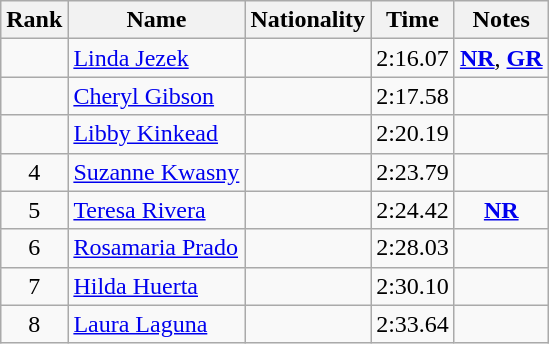<table class="wikitable sortable" style="text-align:center">
<tr>
<th>Rank</th>
<th>Name</th>
<th>Nationality</th>
<th>Time</th>
<th>Notes</th>
</tr>
<tr>
<td></td>
<td align=left><a href='#'>Linda Jezek</a></td>
<td align=left></td>
<td>2:16.07</td>
<td><strong><a href='#'>NR</a></strong>, <strong><a href='#'>GR</a></strong></td>
</tr>
<tr>
<td></td>
<td align=left><a href='#'>Cheryl Gibson</a></td>
<td align=left></td>
<td>2:17.58</td>
<td></td>
</tr>
<tr>
<td></td>
<td align=left><a href='#'>Libby Kinkead</a></td>
<td align=left></td>
<td>2:20.19</td>
<td></td>
</tr>
<tr>
<td>4</td>
<td align=left><a href='#'>Suzanne Kwasny</a></td>
<td align=left></td>
<td>2:23.79</td>
<td></td>
</tr>
<tr>
<td>5</td>
<td align=left><a href='#'>Teresa Rivera</a></td>
<td align=left></td>
<td>2:24.42</td>
<td><strong><a href='#'>NR</a></strong></td>
</tr>
<tr>
<td>6</td>
<td align=left><a href='#'>Rosamaria Prado</a></td>
<td align=left></td>
<td>2:28.03</td>
<td></td>
</tr>
<tr>
<td>7</td>
<td align=left><a href='#'>Hilda Huerta</a></td>
<td align=left></td>
<td>2:30.10</td>
<td></td>
</tr>
<tr>
<td>8</td>
<td align=left><a href='#'>Laura Laguna</a></td>
<td align=left></td>
<td>2:33.64</td>
<td></td>
</tr>
</table>
